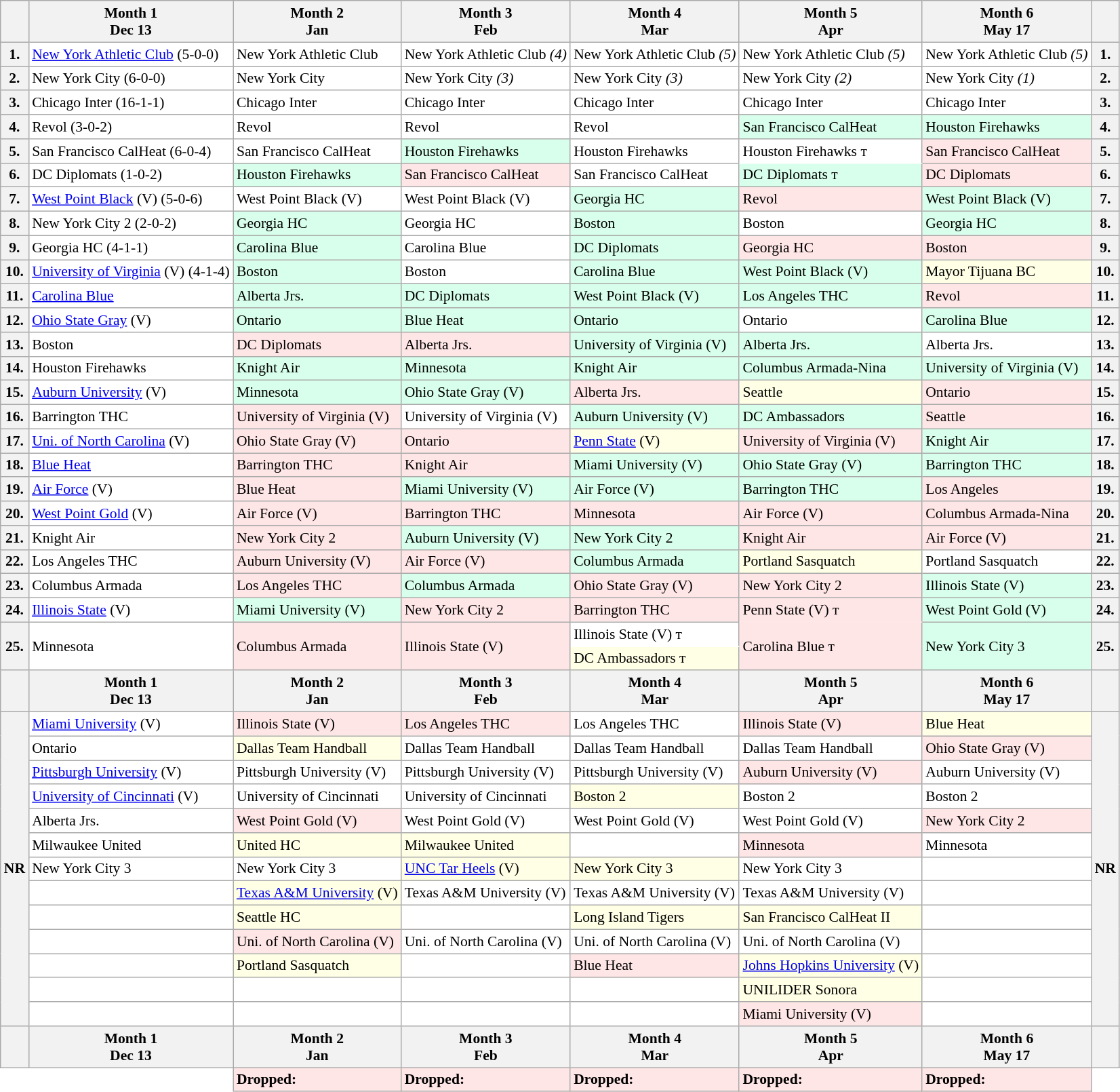<table class="wikitable" style="font-size:90%; white-space:nowrap;background-color:white">
<tr>
<th></th>
<th>Month 1<br>Dec 13</th>
<th>Month 2<br>Jan</th>
<th>Month 3<br>Feb</th>
<th>Month 4<br>Mar</th>
<th>Month 5<br>Apr</th>
<th>Month 6<br>May 17</th>
<th></th>
</tr>
<tr>
<th>1.</th>
<td><a href='#'>New York Athletic Club</a> (5-0-0)</td>
<td>New York Athletic Club</td>
<td>New York Athletic Club <em>(4)</em></td>
<td>New York Athletic Club <em>(5)</em></td>
<td>New York Athletic Club <em>(5)</em></td>
<td>New York Athletic Club <em>(5)</em></td>
<th>1.</th>
</tr>
<tr>
<th>2.</th>
<td>New York City (6-0-0)</td>
<td>New York City</td>
<td>New York City <em>(3)</em></td>
<td>New York City <em>(3)</em></td>
<td>New York City <em>(2)</em></td>
<td>New York City <em>(1)</em></td>
<th>2.</th>
</tr>
<tr>
<th>3.</th>
<td>Chicago Inter (16-1-1)</td>
<td>Chicago Inter</td>
<td>Chicago Inter</td>
<td>Chicago Inter</td>
<td>Chicago Inter</td>
<td>Chicago Inter</td>
<th>3.</th>
</tr>
<tr>
<th>4.</th>
<td>Revol (3-0-2)</td>
<td>Revol</td>
<td>Revol</td>
<td>Revol</td>
<td style="background-color:#D8FFEB">San Francisco CalHeat</td>
<td style="background-color:#D8FFEB">Houston Firehawks</td>
<th>4.</th>
</tr>
<tr>
<th>5.</th>
<td>San Francisco CalHeat (6-0-4)</td>
<td>San Francisco CalHeat</td>
<td style="background-color:#D8FFEB">Houston Firehawks</td>
<td>Houston Firehawks</td>
<td style="background-color:white;border-bottom:1px solid white">Houston Firehawks т</td>
<td style="background-color:#FFE6E6">San Francisco CalHeat</td>
<th>5.</th>
</tr>
<tr>
<th>6.</th>
<td>DC Diplomats (1-0-2)</td>
<td style="background-color:#D8FFEB">Houston Firehawks</td>
<td style="background-color:#FFE6E6">San Francisco CalHeat</td>
<td>San Francisco CalHeat</td>
<td style="background-color:#D8FFEB">DC Diplomats т</td>
<td style="background-color:#FFE6E6">DC Diplomats</td>
<th>6.</th>
</tr>
<tr>
<th>7.</th>
<td><a href='#'>West Point Black</a> (V) (5-0-6)</td>
<td>West Point Black (V)</td>
<td>West Point Black (V)</td>
<td style="background-color:#D8FFEB">Georgia HC</td>
<td style="background-color:#FFE6E6">Revol</td>
<td style="background-color:#D8FFEB">West Point Black (V)</td>
<th>7.</th>
</tr>
<tr>
<th>8.</th>
<td>New York City 2 (2-0-2)</td>
<td style="background-color:#D8FFEB">Georgia HC</td>
<td>Georgia HC</td>
<td style="background-color:#D8FFEB">Boston</td>
<td>Boston</td>
<td style="background-color:#D8FFEB">Georgia HC</td>
<th>8.</th>
</tr>
<tr>
<th>9.</th>
<td>Georgia HC (4-1-1)</td>
<td style="background-color:#D8FFEB">Carolina Blue</td>
<td>Carolina Blue</td>
<td style="background-color:#D8FFEB">DC Diplomats</td>
<td style="background-color:#FFE6E6">Georgia HC</td>
<td style="background-color:#FFE6E6">Boston</td>
<th>9.</th>
</tr>
<tr>
<th>10.</th>
<td><a href='#'>University of Virginia</a> (V) (4-1-4)</td>
<td style="background-color:#D8FFEB">Boston</td>
<td>Boston</td>
<td style="background-color:#D8FFEB">Carolina Blue</td>
<td style="background-color:#D8FFEB">West Point Black (V)</td>
<td style="background-color:#FFFFE6">Mayor Tijuana BC</td>
<th>10.</th>
</tr>
<tr>
<th>11.</th>
<td><a href='#'>Carolina Blue</a></td>
<td style="background-color:#D8FFEB">Alberta Jrs.</td>
<td style="background-color:#D8FFEB">DC Diplomats</td>
<td style="background-color:#D8FFEB">West Point Black (V)</td>
<td style="background-color:#D8FFEB">Los Angeles THC</td>
<td style="background-color:#FFE6E6">Revol</td>
<th>11.</th>
</tr>
<tr>
<th>12.</th>
<td><a href='#'>Ohio State Gray</a> (V)</td>
<td style="background-color:#D8FFEB">Ontario</td>
<td style="background-color:#D8FFEB">Blue Heat</td>
<td style="background-color:#D8FFEB">Ontario</td>
<td>Ontario</td>
<td style="background-color:#D8FFEB">Carolina Blue</td>
<th>12.</th>
</tr>
<tr>
<th>13.</th>
<td>Boston</td>
<td style="background-color:#FFE6E6">DC Diplomats</td>
<td style="background-color:#FFE6E6">Alberta Jrs.</td>
<td style="background-color:#D8FFEB">University of Virginia (V)</td>
<td style="background-color:#D8FFEB">Alberta Jrs.</td>
<td>Alberta Jrs.</td>
<th>13.</th>
</tr>
<tr>
<th>14.</th>
<td>Houston Firehawks</td>
<td style="background-color:#D8FFEB">Knight Air</td>
<td style="background-color:#D8FFEB">Minnesota</td>
<td style="background-color:#D8FFEB">Knight Air</td>
<td style="background-color:#D8FFEB">Columbus Armada-Nina</td>
<td style="background-color:#D8FFEB">University of Virginia (V)</td>
<th>14.</th>
</tr>
<tr>
<th>15.</th>
<td><a href='#'>Auburn University</a> (V)</td>
<td style="background-color:#D8FFEB">Minnesota</td>
<td style="background-color:#D8FFEB">Ohio State Gray (V)</td>
<td style="background-color:#FFE6E6">Alberta Jrs.</td>
<td style="background-color:#FFFFE6">Seattle</td>
<td style="background-color:#FFE6E6">Ontario</td>
<th>15.</th>
</tr>
<tr>
<th>16.</th>
<td>Barrington THC</td>
<td style="background-color:#FFE6E6">University of Virginia (V)</td>
<td>University of Virginia (V)</td>
<td style="background-color:#D8FFEB">Auburn University (V)</td>
<td style="background-color:#D8FFEB">DC Ambassadors</td>
<td style="background-color:#FFE6E6">Seattle</td>
<th>16.</th>
</tr>
<tr>
<th>17.</th>
<td><a href='#'>Uni. of North Carolina</a> (V)</td>
<td style="background-color:#FFE6E6">Ohio State Gray (V)</td>
<td style="background-color:#FFE6E6">Ontario</td>
<td style="background-color:#FFFFE6"><a href='#'>Penn State</a> (V)</td>
<td style="background-color:#FFE6E6">University of Virginia (V)</td>
<td style="background-color:#D8FFEB">Knight Air</td>
<th>17.</th>
</tr>
<tr>
<th>18.</th>
<td><a href='#'>Blue Heat</a></td>
<td style="background-color:#FFE6E6">Barrington THC</td>
<td style="background-color:#FFE6E6">Knight Air</td>
<td style="background-color:#D8FFEB">Miami University (V)</td>
<td style="background-color:#D8FFEB">Ohio State Gray (V)</td>
<td style="background-color:#D8FFEB">Barrington THC</td>
<th>18.</th>
</tr>
<tr>
<th>19.</th>
<td><a href='#'>Air Force</a> (V)</td>
<td style="background-color:#FFE6E6">Blue Heat</td>
<td style="background-color:#D8FFEB">Miami University (V)</td>
<td style="background-color:#D8FFEB">Air Force (V)</td>
<td style="background-color:#D8FFEB">Barrington THC</td>
<td style="background-color:#FFE6E6">Los Angeles</td>
<th>19.</th>
</tr>
<tr>
<th>20.</th>
<td><a href='#'>West Point Gold</a> (V)</td>
<td style="background-color:#FFE6E6">Air Force (V)</td>
<td style="background-color:#FFE6E6">Barrington THC</td>
<td style="background-color:#FFE6E6">Minnesota</td>
<td style="background-color:#FFE6E6">Air Force (V)</td>
<td style="background-color:#FFE6E6">Columbus Armada-Nina</td>
<th>20.</th>
</tr>
<tr>
<th>21.</th>
<td>Knight Air</td>
<td style="background-color:#FFE6E6">New York City 2</td>
<td style="background-color:#D8FFEB">Auburn University (V)</td>
<td style="background-color:#D8FFEB">New York City 2</td>
<td style="background-color:#FFE6E6">Knight Air</td>
<td style="background-color:#FFE6E6">Air Force (V)</td>
<th>21.</th>
</tr>
<tr>
<th>22.</th>
<td>Los Angeles THC</td>
<td style="background-color:#FFE6E6">Auburn University (V)</td>
<td style="background-color:#FFE6E6">Air Force (V)</td>
<td style="background-color:#D8FFEB">Columbus Armada</td>
<td style="background-color:#FFFFE6">Portland Sasquatch</td>
<td>Portland Sasquatch</td>
<th>22.</th>
</tr>
<tr>
<th>23.</th>
<td>Columbus Armada</td>
<td style="background-color:#FFE6E6">Los Angeles THC</td>
<td style="background-color:#D8FFEB">Columbus Armada</td>
<td style="background-color:#FFE6E6">Ohio State Gray (V)</td>
<td style="background-color:#FFE6E6">New York City 2</td>
<td style="background-color:#D8FFEB">Illinois State (V)</td>
<th>23.</th>
</tr>
<tr>
<th>24.</th>
<td><a href='#'>Illinois State</a> (V)</td>
<td style="background-color:#D8FFEB">Miami University (V)</td>
<td style="background-color:#FFE6E6">New York City 2</td>
<td style="background-color:#FFE6E6">Barrington THC</td>
<td style="background-color:#FFE6E6;border-bottom:1px solid #FFE6E6">Penn State (V) т</td>
<td style="background-color:#D8FFEB">West Point Gold (V)</td>
<th>24.</th>
</tr>
<tr>
<th rowspan="2">25.</th>
<td rowspan="2">Minnesota</td>
<td rowspan="2" style="background-color:#FFE6E6">Columbus Armada</td>
<td rowspan="2" style="background-color:#FFE6E6">Illinois State (V)</td>
<td style="background-color:white;border-bottom:1px solid white">Illinois State (V) т</td>
<td rowspan="2" style="background-color:#FFE6E6">Carolina Blue т</td>
<td rowspan="2" style="background-color:#D8FFEB">New York City 3</td>
<th rowspan="2">25.</th>
</tr>
<tr>
<td style="background-color:#FFFFE6">DC Ambassadors т</td>
</tr>
<tr>
<th></th>
<th>Month 1<br>Dec 13</th>
<th>Month 2<br>Jan</th>
<th>Month 3<br>Feb</th>
<th>Month 4<br>Mar</th>
<th>Month 5<br>Apr</th>
<th>Month 6<br>May 17</th>
<th></th>
</tr>
<tr>
<th rowspan=13">NR</th>
<td><a href='#'>Miami University</a> (V)</td>
<td style="background-color:#FFE6E6">Illinois State (V)</td>
<td style="background-color:#FFE6E6">Los Angeles THC</td>
<td>Los Angeles THC</td>
<td style="background-color:#FFE6E6">Illinois State (V)</td>
<td style="background-color:#FFFFE6">Blue Heat</td>
<th rowspan=13">NR</th>
</tr>
<tr>
<td>Ontario</td>
<td style="background-color:#FFFFE6">Dallas Team Handball</td>
<td>Dallas Team Handball</td>
<td>Dallas Team Handball</td>
<td>Dallas Team Handball</td>
<td style="background-color:#FFE6E6">Ohio State Gray (V)</td>
</tr>
<tr>
<td><a href='#'>Pittsburgh University</a> (V)</td>
<td>Pittsburgh University (V)</td>
<td>Pittsburgh University (V)</td>
<td>Pittsburgh University (V)</td>
<td style="background-color:#FFE6E6">Auburn University (V)</td>
<td>Auburn University (V)</td>
</tr>
<tr>
<td><a href='#'>University of Cincinnati</a> (V)</td>
<td>University of Cincinnati</td>
<td>University of Cincinnati</td>
<td style="background-color:#FFFFE6">Boston 2</td>
<td>Boston 2</td>
<td>Boston 2</td>
</tr>
<tr>
<td>Alberta Jrs.</td>
<td style="background-color:#FFE6E6">West Point Gold (V)</td>
<td>West Point Gold (V)</td>
<td>West Point Gold (V)</td>
<td>West Point Gold (V)</td>
<td style="background-color:#FFE6E6">New York City 2</td>
</tr>
<tr>
<td>Milwaukee United</td>
<td style="background-color:#FFFFE6">United HC</td>
<td style="background-color:#FFFFE6">Milwaukee United</td>
<td></td>
<td style="background-color:#FFE6E6">Minnesota</td>
<td>Minnesota</td>
</tr>
<tr>
<td>New York City 3</td>
<td>New York City 3</td>
<td style="background-color:#FFFFE6"><a href='#'>UNC Tar Heels</a> (V)</td>
<td style="background-color:#FFFFE6">New York City 3</td>
<td>New York City 3</td>
<td></td>
</tr>
<tr>
<td></td>
<td style="background-color:#FFFFE6"><a href='#'>Texas A&M University</a> (V)</td>
<td>Texas A&M University (V)</td>
<td>Texas A&M University (V)</td>
<td>Texas A&M University (V)</td>
<td></td>
</tr>
<tr>
<td></td>
<td style="background-color:#FFFFE6">Seattle HC</td>
<td></td>
<td style="background-color:#FFFFE6">Long Island Tigers</td>
<td style="background-color:#FFFFE6">San Francisco CalHeat II</td>
<td></td>
</tr>
<tr>
<td></td>
<td style="background-color:#FFE6E6">Uni. of North Carolina (V)</td>
<td>Uni. of North Carolina (V)</td>
<td>Uni. of North Carolina (V)</td>
<td>Uni. of North Carolina (V)</td>
<td></td>
</tr>
<tr>
<td></td>
<td style="background-color:#FFFFE6">Portland Sasquatch</td>
<td></td>
<td style="background-color:#FFE6E6">Blue Heat</td>
<td style="background-color:#FFFFE6"><a href='#'>Johns Hopkins University</a> (V)</td>
<td></td>
</tr>
<tr>
<td></td>
<td></td>
<td></td>
<td></td>
<td style="background-color:#FFFFE6">UNILIDER Sonora</td>
<td></td>
</tr>
<tr>
<td></td>
<td></td>
<td></td>
<td></td>
<td style="background-color:#FFE6E6">Miami University (V)</td>
<td></td>
</tr>
<tr>
<th></th>
<th>Month 1<br>Dec 13</th>
<th>Month 2<br>Jan</th>
<th>Month 3<br>Feb</th>
<th>Month 4<br>Mar</th>
<th>Month 5<br>Apr</th>
<th>Month 6<br>May 17</th>
<th></th>
</tr>
<tr>
<td colspan="2"  style="background:transparent;border-bottom-style:hidden;border-left-style:hidden"></td>
<td style="vertical-align:top;background-color:#FFE6E6"><strong>Dropped:</strong><br></td>
<td style="vertical-align:top;background-color:#FFE6E6"><strong>Dropped:</strong><br></td>
<td style="vertical-align:top;background-color:#FFE6E6"><strong>Dropped:</strong><br></td>
<td style="vertical-align:top;background-color:#FFE6E6"><strong>Dropped:</strong><br></td>
<td style="vertical-align:top;background-color:#FFE6E6"><strong>Dropped:</strong><br></td>
<td style="background:transparent;border-bottom-style:hidden;border-right-style:hidden"></td>
</tr>
</table>
